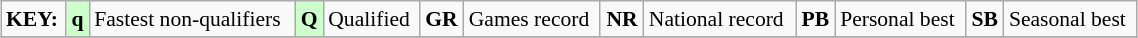<table class="wikitable" style="margin:0.5em auto; font-size:90%;position:relative;" width=60%>
<tr>
<td><strong>KEY:</strong></td>
<td bgcolor=ccffcc align=center><strong>q</strong></td>
<td>Fastest non-qualifiers</td>
<td bgcolor=ccffcc align=center><strong>Q</strong></td>
<td>Qualified</td>
<td align=center><strong>GR</strong></td>
<td>Games record</td>
<td align=center><strong>NR</strong></td>
<td>National record</td>
<td align=center><strong>PB</strong></td>
<td>Personal best</td>
<td align=center><strong>SB</strong></td>
<td>Seasonal best</td>
</tr>
<tr>
</tr>
</table>
